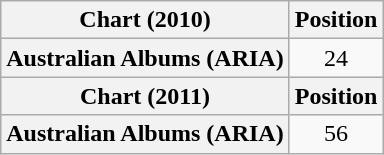<table class="wikitable plainrowheaders" style="text-align:center">
<tr>
<th scope="col">Chart (2010)</th>
<th scope="col">Position</th>
</tr>
<tr>
<th scope="row">Australian Albums (ARIA)</th>
<td>24</td>
</tr>
<tr>
<th scope="col">Chart (2011)</th>
<th scope="col">Position</th>
</tr>
<tr>
<th scope="row">Australian Albums (ARIA)</th>
<td>56</td>
</tr>
</table>
